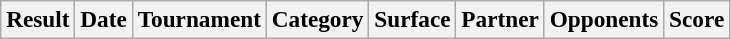<table class="sortable wikitable" style=font-size:97%>
<tr>
<th>Result</th>
<th>Date</th>
<th>Tournament</th>
<th>Category</th>
<th>Surface</th>
<th>Partner</th>
<th>Opponents</th>
<th class="unsortable">Score</th>
</tr>
</table>
